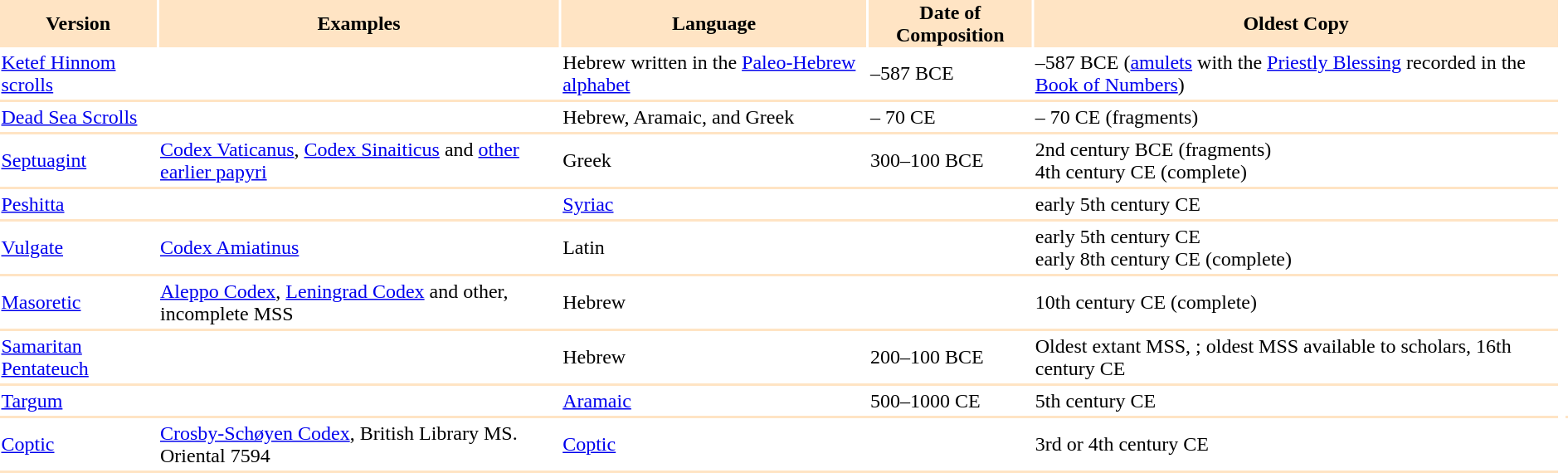<table border="0" align="center" width="">
<tr>
<td></td>
</tr>
<tr bgcolor="#FFE4C4" align="center">
<th width="">Version</th>
<th>Examples</th>
<th width="">Language</th>
<th>Date of Composition</th>
<th>Oldest Copy</th>
</tr>
<tr>
<td><a href='#'>Ketef Hinnom scrolls</a></td>
<td></td>
<td>Hebrew written in the <a href='#'>Paleo-Hebrew alphabet</a></td>
<td>–587 BCE</td>
<td>–587 BCE (<a href='#'>amulets</a> with the <a href='#'>Priestly Blessing</a> recorded in the <a href='#'>Book of Numbers</a>)</td>
</tr>
<tr>
<td colspan="5" style="background:#FFE4C4;"></td>
</tr>
<tr>
<td><a href='#'>Dead Sea Scrolls</a></td>
<td></td>
<td>Hebrew, Aramaic, and Greek</td>
<td> – 70 CE</td>
<td> – 70 CE (fragments)</td>
</tr>
<tr>
<td colspan="5" style="background:#FFE4C4;"></td>
</tr>
<tr>
<td><a href='#'>Septuagint</a></td>
<td><a href='#'>Codex Vaticanus</a>, <a href='#'>Codex Sinaiticus</a> and <a href='#'>other earlier papyri</a></td>
<td>Greek</td>
<td>300–100 BCE</td>
<td>2nd century BCE (fragments)<br>4th century CE (complete)</td>
</tr>
<tr>
<td colspan="5" style="background:#FFE4C4;"></td>
</tr>
<tr>
<td><a href='#'>Peshitta</a></td>
<td></td>
<td><a href='#'>Syriac</a></td>
<td></td>
<td>early 5th century CE</td>
</tr>
<tr>
<td colspan="5" style="background:#FFE4C4;"></td>
</tr>
<tr>
<td><a href='#'>Vulgate</a></td>
<td><a href='#'>Codex Amiatinus</a></td>
<td>Latin</td>
<td></td>
<td>early 5th century CE<br>early 8th century CE (complete)</td>
</tr>
<tr>
<td colspan="5" style="background:#FFE4C4;"></td>
</tr>
<tr>
<td><a href='#'>Masoretic</a></td>
<td><a href='#'>Aleppo Codex</a>, <a href='#'>Leningrad Codex</a> and other, incomplete MSS</td>
<td>Hebrew</td>
<td></td>
<td>10th century CE (complete)</td>
</tr>
<tr>
<td colspan="5" style="background:#FFE4C4;"></td>
</tr>
<tr>
<td><a href='#'>Samaritan Pentateuch</a></td>
<td></td>
<td>Hebrew</td>
<td>200–100 BCE</td>
<td>Oldest extant MSS, ; oldest MSS available to scholars, 16th century CE</td>
</tr>
<tr>
<td colspan="5" style="background:#FFE4C4;"></td>
</tr>
<tr>
<td><a href='#'>Targum</a></td>
<td></td>
<td><a href='#'>Aramaic</a></td>
<td>500–1000 CE</td>
<td>5th century CE</td>
</tr>
<tr>
<td colspan="5" style="background:#FFE4C4;"></td>
<td></td>
<td colspan="5" style="background:#FFE4C4;"></td>
</tr>
<tr>
<td><a href='#'>Coptic</a></td>
<td><a href='#'>Crosby-Schøyen Codex</a>, British Library MS. Oriental 7594</td>
<td><a href='#'>Coptic</a></td>
<td></td>
<td>3rd or 4th century CE</td>
</tr>
<tr>
<td colspan="5" style="background:#FFE4C4;"></td>
</tr>
</table>
